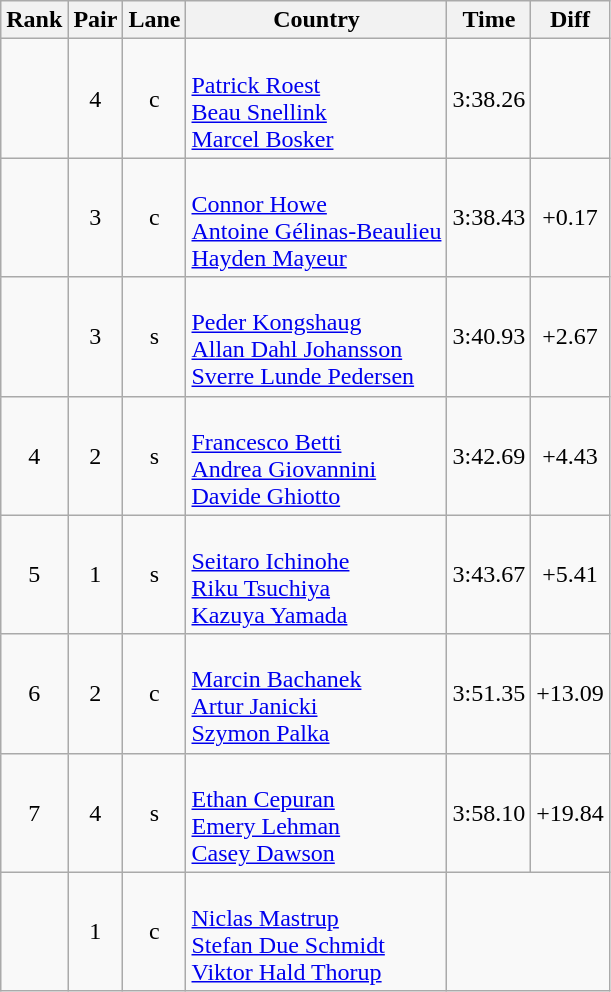<table class="wikitable sortable" style="text-align:center">
<tr>
<th>Rank</th>
<th>Pair</th>
<th>Lane</th>
<th>Country</th>
<th>Time</th>
<th>Diff</th>
</tr>
<tr>
<td></td>
<td>4</td>
<td>c</td>
<td align=left><br><a href='#'>Patrick Roest</a><br><a href='#'>Beau Snellink</a><br><a href='#'>Marcel Bosker</a></td>
<td>3:38.26</td>
<td></td>
</tr>
<tr>
<td></td>
<td>3</td>
<td>c</td>
<td align=left><br><a href='#'>Connor Howe</a><br><a href='#'>Antoine Gélinas-Beaulieu</a><br><a href='#'>Hayden Mayeur</a></td>
<td>3:38.43</td>
<td>+0.17</td>
</tr>
<tr>
<td></td>
<td>3</td>
<td>s</td>
<td align=left><br><a href='#'>Peder Kongshaug</a><br><a href='#'>Allan Dahl Johansson</a><br><a href='#'>Sverre Lunde Pedersen</a></td>
<td>3:40.93</td>
<td>+2.67</td>
</tr>
<tr>
<td>4</td>
<td>2</td>
<td>s</td>
<td align=left><br><a href='#'>Francesco Betti</a><br><a href='#'>Andrea Giovannini</a><br><a href='#'>Davide Ghiotto</a></td>
<td>3:42.69</td>
<td>+4.43</td>
</tr>
<tr>
<td>5</td>
<td>1</td>
<td>s</td>
<td align=left><br><a href='#'>Seitaro Ichinohe</a><br><a href='#'>Riku Tsuchiya</a><br><a href='#'>Kazuya Yamada</a></td>
<td>3:43.67</td>
<td>+5.41</td>
</tr>
<tr>
<td>6</td>
<td>2</td>
<td>c</td>
<td align=left><br><a href='#'>Marcin Bachanek</a><br><a href='#'>Artur Janicki</a><br><a href='#'>Szymon Palka</a></td>
<td>3:51.35</td>
<td>+13.09</td>
</tr>
<tr>
<td>7</td>
<td>4</td>
<td>s</td>
<td align=left><br><a href='#'>Ethan Cepuran</a><br><a href='#'>Emery Lehman</a><br><a href='#'>Casey Dawson</a></td>
<td>3:58.10</td>
<td>+19.84</td>
</tr>
<tr>
<td></td>
<td>1</td>
<td>c</td>
<td align=left><br><a href='#'>Niclas Mastrup</a><br><a href='#'>Stefan Due Schmidt</a><br><a href='#'>Viktor Hald Thorup</a></td>
<td colspan=2></td>
</tr>
</table>
